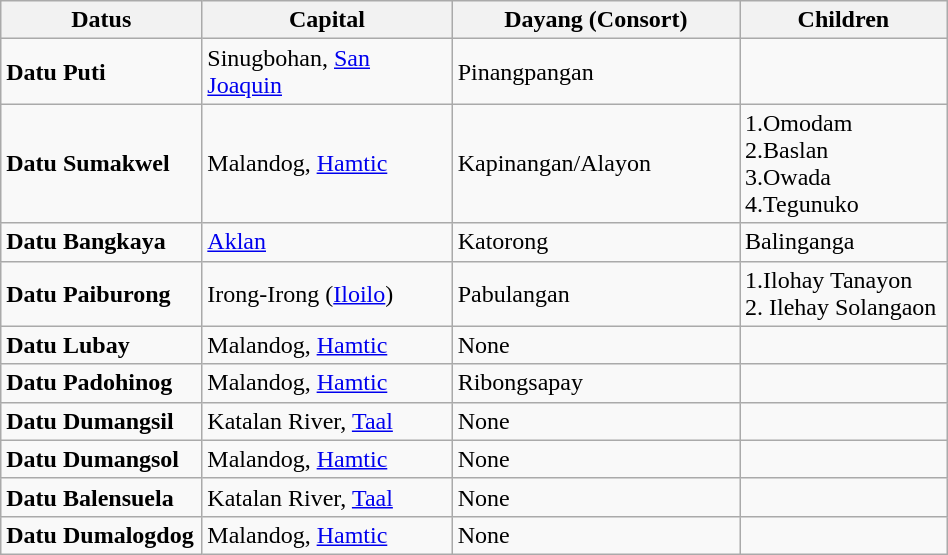<table width=50% class="wikitable">
<tr>
<th width=5%,>Datus</th>
<th width=10%>Capital</th>
<th width=7%>Dayang (Consort)</th>
<th width=7%>Children</th>
</tr>
<tr>
<td><strong>Datu Puti</strong></td>
<td>Sinugbohan, <a href='#'>San Joaquin</a></td>
<td>Pinangpangan</td>
<td></td>
</tr>
<tr>
<td><strong>Datu Sumakwel</strong></td>
<td>Malandog, <a href='#'>Hamtic</a></td>
<td>Kapinangan/Alayon</td>
<td>1.Omodam<br>2.Baslan<br>3.Owada<br>4.Tegunuko</td>
</tr>
<tr>
<td><strong>Datu Bangkaya</strong></td>
<td><a href='#'>Aklan</a></td>
<td>Katorong</td>
<td>Balinganga</td>
</tr>
<tr>
<td><strong>Datu Paiburong</strong></td>
<td>Irong-Irong (<a href='#'>Iloilo</a>)</td>
<td>Pabulangan</td>
<td>1.Ilohay Tanayon<br>2. Ilehay Solangaon
<br></td>
</tr>
<tr>
<td><strong>Datu Lubay</strong></td>
<td>Malandog, <a href='#'>Hamtic</a></td>
<td>None</td>
<td></td>
</tr>
<tr>
<td><strong>Datu Padohinog</strong></td>
<td>Malandog, <a href='#'>Hamtic</a></td>
<td>Ribongsapay</td>
<td></td>
</tr>
<tr>
<td><strong>Datu Dumangsil</strong></td>
<td>Katalan River, <a href='#'>Taal</a> <br></td>
<td>None</td>
<td></td>
</tr>
<tr>
<td><strong>Datu Dumangsol</strong></td>
<td>Malandog, <a href='#'>Hamtic</a></td>
<td>None</td>
<td></td>
</tr>
<tr>
<td><strong>Datu Balensuela</strong></td>
<td>Katalan River, <a href='#'>Taal</a></td>
<td>None</td>
<td></td>
</tr>
<tr>
<td><strong>Datu Dumalogdog</strong></td>
<td>Malandog, <a href='#'>Hamtic</a></td>
<td>None</td>
<td></td>
</tr>
</table>
